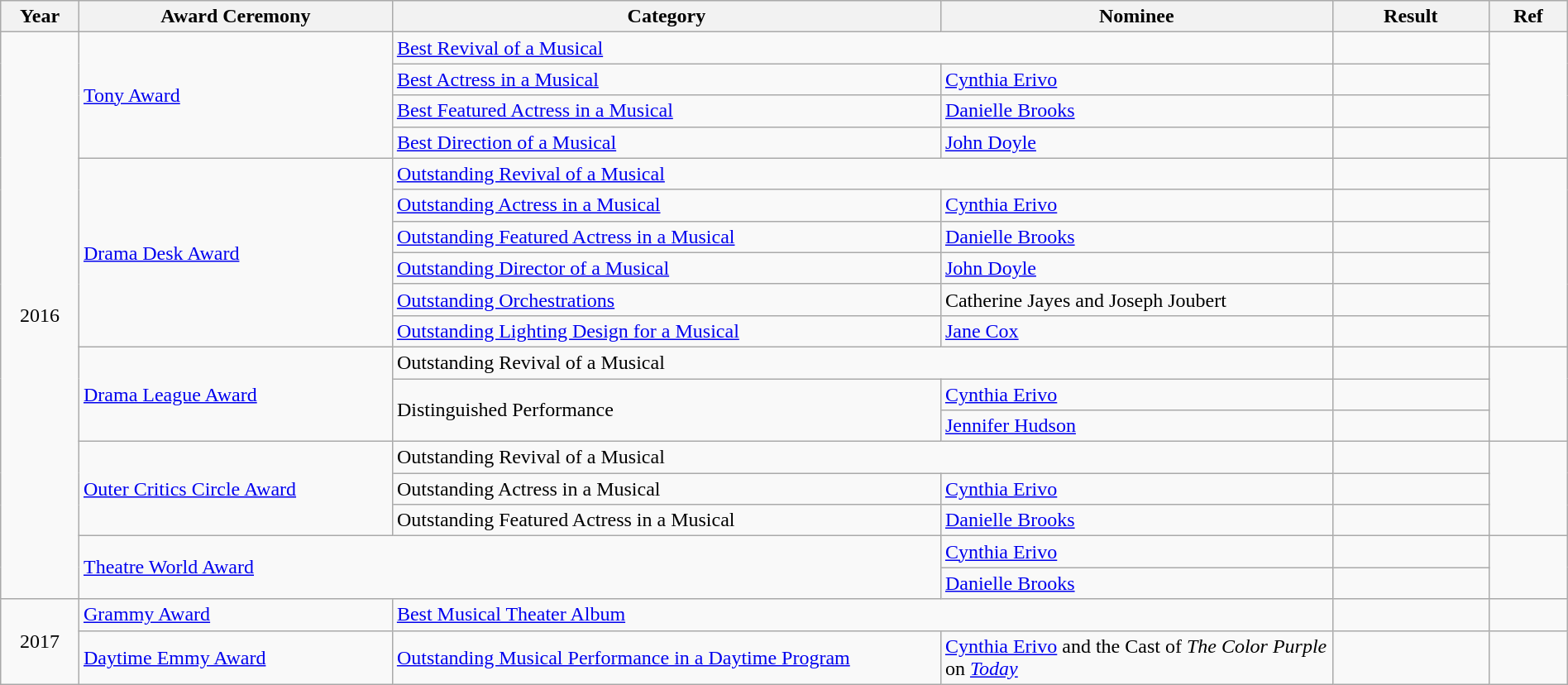<table class="wikitable" width="100%">
<tr>
<th width="5%">Year</th>
<th width="20%">Award Ceremony</th>
<th width="35%">Category</th>
<th width="25%">Nominee</th>
<th width="10%">Result</th>
<th width="5%">Ref</th>
</tr>
<tr>
<td rowspan="18" align="center">2016</td>
<td rowspan="4"><a href='#'>Tony Award</a></td>
<td colspan="2"><a href='#'>Best Revival of a Musical</a></td>
<td></td>
<td rowspan="4" align="center"></td>
</tr>
<tr>
<td><a href='#'>Best Actress in a Musical</a></td>
<td><a href='#'>Cynthia Erivo</a></td>
<td></td>
</tr>
<tr>
<td><a href='#'>Best Featured Actress in a Musical</a></td>
<td><a href='#'>Danielle Brooks</a></td>
<td></td>
</tr>
<tr>
<td><a href='#'>Best Direction of a Musical</a></td>
<td><a href='#'>John Doyle</a></td>
<td></td>
</tr>
<tr>
<td rowspan="6"><a href='#'>Drama Desk Award</a></td>
<td colspan="2"><a href='#'>Outstanding Revival of a Musical</a></td>
<td></td>
<td rowspan="6" align="center"></td>
</tr>
<tr>
<td><a href='#'>Outstanding Actress in a Musical</a></td>
<td><a href='#'>Cynthia Erivo</a></td>
<td></td>
</tr>
<tr>
<td><a href='#'>Outstanding Featured Actress in a Musical</a></td>
<td><a href='#'>Danielle Brooks</a></td>
<td></td>
</tr>
<tr>
<td><a href='#'>Outstanding Director of a Musical</a></td>
<td><a href='#'>John Doyle</a></td>
<td></td>
</tr>
<tr>
<td><a href='#'>Outstanding Orchestrations</a></td>
<td>Catherine Jayes and Joseph Joubert</td>
<td></td>
</tr>
<tr>
<td><a href='#'>Outstanding Lighting Design for a Musical</a></td>
<td><a href='#'>Jane Cox</a></td>
<td></td>
</tr>
<tr>
<td rowspan="3"><a href='#'>Drama League Award</a></td>
<td colspan="2">Outstanding Revival of a Musical</td>
<td></td>
<td rowspan="3" align="center"></td>
</tr>
<tr>
<td rowspan="2">Distinguished Performance</td>
<td><a href='#'>Cynthia Erivo</a></td>
<td></td>
</tr>
<tr>
<td><a href='#'>Jennifer Hudson</a></td>
<td></td>
</tr>
<tr>
<td rowspan="3"><a href='#'>Outer Critics Circle Award</a></td>
<td colspan="2">Outstanding Revival of a Musical</td>
<td></td>
<td rowspan="3" align="center"></td>
</tr>
<tr>
<td>Outstanding Actress in a Musical</td>
<td><a href='#'>Cynthia Erivo</a></td>
<td></td>
</tr>
<tr>
<td>Outstanding Featured Actress in a Musical</td>
<td><a href='#'>Danielle Brooks</a></td>
<td></td>
</tr>
<tr>
<td rowspan="2" colspan="2"><a href='#'>Theatre World Award</a></td>
<td><a href='#'>Cynthia Erivo</a></td>
<td></td>
<td rowspan="2" align="center"></td>
</tr>
<tr>
<td><a href='#'>Danielle Brooks</a></td>
<td></td>
</tr>
<tr>
<td rowspan="2" align="center">2017</td>
<td><a href='#'>Grammy Award</a></td>
<td colspan="2"><a href='#'>Best Musical Theater Album</a></td>
<td></td>
<td align="center"></td>
</tr>
<tr>
<td><a href='#'>Daytime Emmy Award</a></td>
<td><a href='#'>Outstanding Musical Performance in a Daytime Program</a></td>
<td><a href='#'>Cynthia Erivo</a> and the Cast of <em>The Color Purple</em> on <em><a href='#'>Today</a></em></td>
<td></td>
<td style="text-align:center;"></td>
</tr>
</table>
